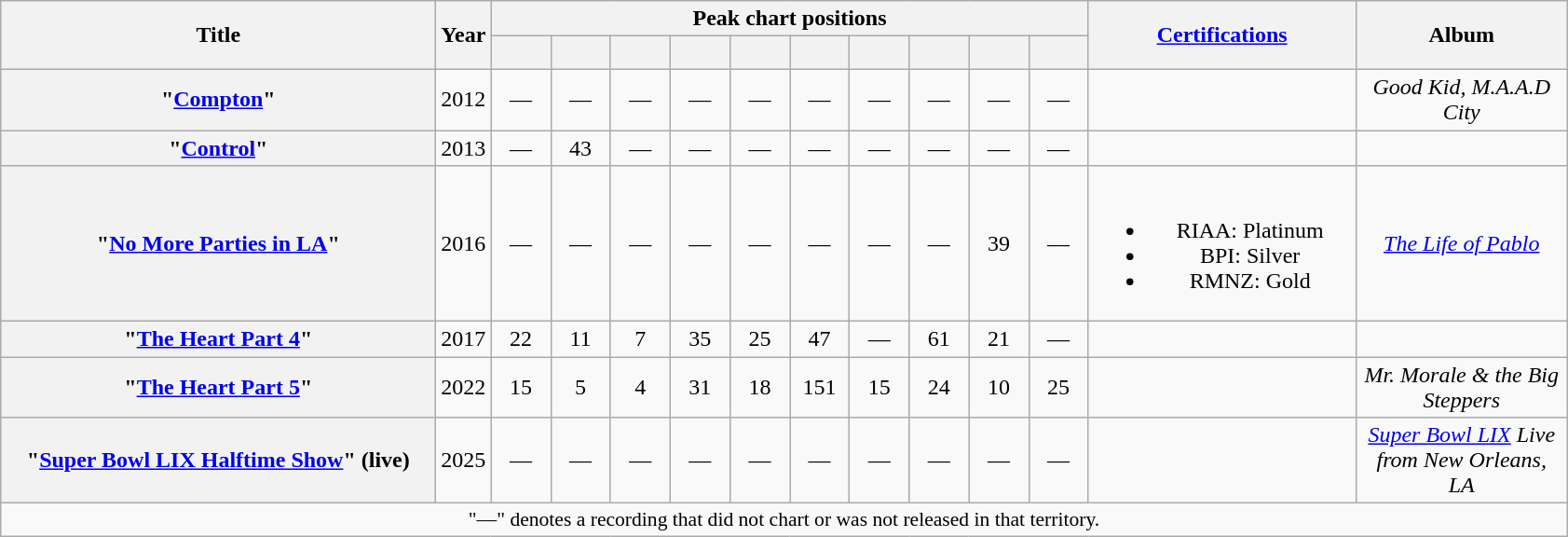<table class="wikitable plainrowheaders" style="text-align:center;">
<tr>
<th scope="col" rowspan="2" style="width:19em;">Title</th>
<th scope="col" rowspan="2">Year</th>
<th scope="col" colspan="10">Peak chart positions</th>
<th scope="col" rowspan="2" style="width:11.5em;"><a href='#'>Certifications</a></th>
<th scope="col" rowspan="2" style="width:9em;">Album</th>
</tr>
<tr>
<th scope="col" style="width:2.5em;font-size:90%;"><a href='#'></a><br></th>
<th scope="col" style="width:2.5em;font-size:90%;"><a href='#'></a><br></th>
<th scope="col" style="width:2.5em;font-size:90%;"><a href='#'></a><br></th>
<th scope="col" style="width:2.5em;font-size:90%;"><a href='#'></a><br></th>
<th scope="col" style="width:2.5em;font-size:90%;"><a href='#'></a><br></th>
<th scope="col" style="width:2.5em;font-size:90%;"><a href='#'></a><br></th>
<th scope="col" style="width:2.5em;font-size:90%;"><a href='#'></a><br></th>
<th scope="col" style="width:2.5em;font-size:90%;"><a href='#'></a><br></th>
<th scope="col" style="width:2.5em;font-size:90%;"><a href='#'></a><br></th>
<th scope="col" style="width:2.5em;font-size:90%;"><a href='#'></a><br></th>
</tr>
<tr>
<th scope="row">"<a href='#'>Compton</a>"<br></th>
<td>2012</td>
<td>—</td>
<td>—</td>
<td>—</td>
<td>—</td>
<td>—</td>
<td>—</td>
<td>—</td>
<td>—</td>
<td>—</td>
<td>—</td>
<td></td>
<td><em>Good Kid, M.A.A.D City</em></td>
</tr>
<tr>
<th scope="row">"<a href='#'>Control</a>"<br></th>
<td>2013</td>
<td>—</td>
<td>43</td>
<td>—</td>
<td>—</td>
<td>—</td>
<td>—</td>
<td>—</td>
<td>—</td>
<td>—</td>
<td>—</td>
<td></td>
<td></td>
</tr>
<tr>
<th scope="row">"<a href='#'>No More Parties in LA</a>"<br></th>
<td>2016</td>
<td>—</td>
<td>—</td>
<td>—</td>
<td>—</td>
<td>—</td>
<td>—</td>
<td>—</td>
<td>—</td>
<td>39</td>
<td>—</td>
<td><br><ul><li>RIAA: Platinum</li><li>BPI: Silver</li><li>RMNZ: Gold</li></ul></td>
<td><em><a href='#'>The Life of Pablo</a></em></td>
</tr>
<tr>
<th scope="row">"<a href='#'>The Heart Part 4</a>"</th>
<td>2017</td>
<td>22</td>
<td>11</td>
<td>7</td>
<td>35</td>
<td>25</td>
<td>47</td>
<td>—</td>
<td>61</td>
<td>21</td>
<td>—</td>
<td></td>
<td></td>
</tr>
<tr>
<th scope="row">"<a href='#'>The Heart Part 5</a>"</th>
<td>2022</td>
<td>15</td>
<td>5</td>
<td>4</td>
<td>31</td>
<td>18</td>
<td>151</td>
<td>15</td>
<td>24</td>
<td>10</td>
<td>25</td>
<td></td>
<td><em>Mr. Morale & the Big Steppers</em></td>
</tr>
<tr>
<th scope="row">"<a href='#'>Super Bowl LIX Halftime Show</a>" (live)</th>
<td>2025</td>
<td>—</td>
<td>—</td>
<td>—</td>
<td>—</td>
<td>—</td>
<td>—</td>
<td>—</td>
<td>—</td>
<td>—</td>
<td>—</td>
<td></td>
<td><em><a href='#'>Super Bowl LIX</a> Live from New Orleans, LA</em></td>
</tr>
<tr>
<td colspan="15" style="font-size:90%">"—" denotes a recording that did not chart or was not released in that territory.</td>
</tr>
</table>
